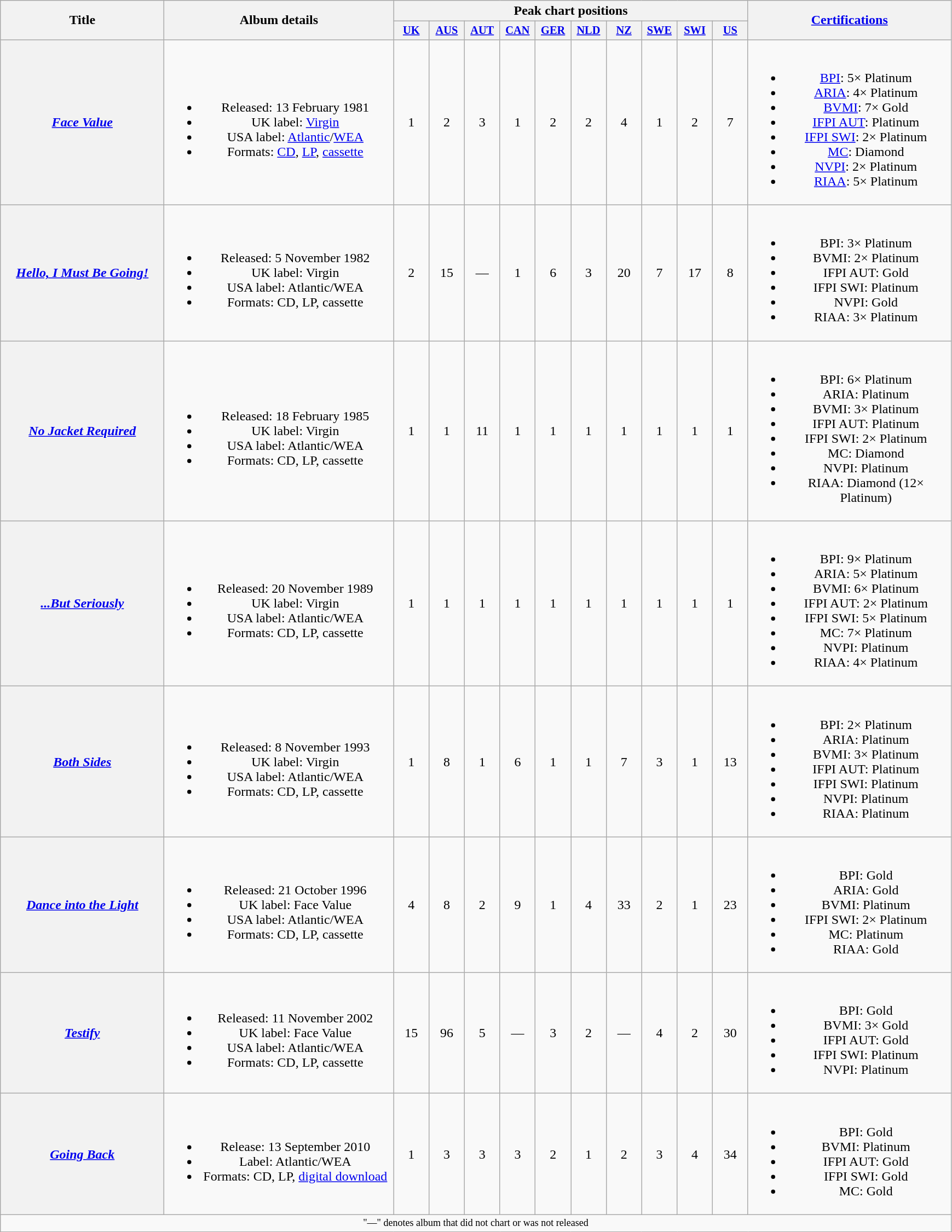<table class="wikitable plainrowheaders" style="text-align:center;" border="1">
<tr>
<th scope="col" rowspan="2" style="width:12em;">Title</th>
<th scope="col" rowspan="2" style="width:17em;">Album details</th>
<th colspan="10" scope="col">Peak chart positions</th>
<th scope="col" rowspan="2" style="width:15em;"><a href='#'>Certifications</a></th>
</tr>
<tr>
<th scope="col" style="width:2.7em;font-size:85%;"><a href='#'>UK</a><br></th>
<th scope="col" style="width:2.7em;font-size:85%;"><a href='#'>AUS</a><br></th>
<th scope="col" style="width:2.7em;font-size:85%;"><a href='#'>AUT</a><br></th>
<th scope="col" style="width:2.7em;font-size:85%;"><a href='#'>CAN</a><br></th>
<th scope="col" style="width:2.7em;font-size:85%;"><a href='#'>GER</a><br></th>
<th scope="col" style="width:2.7em;font-size:85%;"><a href='#'>NLD</a><br></th>
<th scope="col" style="width:2.7em;font-size:85%;"><a href='#'>NZ</a><br></th>
<th scope="col" style="width:2.7em;font-size:85%;"><a href='#'>SWE</a><br></th>
<th scope="col" style="width:2.7em;font-size:85%;"><a href='#'>SWI</a><br></th>
<th scope="col" style="width:2.7em;font-size:85%;"><a href='#'>US</a><br></th>
</tr>
<tr>
<th scope="row"><em><a href='#'>Face Value</a></em></th>
<td><br><ul><li>Released: 13 February 1981</li><li>UK label: <a href='#'>Virgin</a></li><li>USA label: <a href='#'>Atlantic</a>/<a href='#'>WEA</a></li><li>Formats: <a href='#'>CD</a>, <a href='#'>LP</a>, <a href='#'>cassette</a></li></ul></td>
<td>1</td>
<td>2</td>
<td>3</td>
<td>1</td>
<td>2</td>
<td>2</td>
<td>4</td>
<td>1</td>
<td>2</td>
<td>7</td>
<td><br><ul><li><a href='#'>BPI</a>: 5× Platinum</li><li><a href='#'>ARIA</a>: 4× Platinum</li><li><a href='#'>BVMI</a>: 7× Gold</li><li><a href='#'>IFPI AUT</a>: Platinum</li><li><a href='#'>IFPI SWI</a>: 2× Platinum</li><li><a href='#'>MC</a>: Diamond</li><li><a href='#'>NVPI</a>: 2× Platinum</li><li><a href='#'>RIAA</a>: 5× Platinum</li></ul></td>
</tr>
<tr>
<th scope="row"><em><a href='#'>Hello, I Must Be Going!</a></em></th>
<td><br><ul><li>Released: 5 November 1982</li><li>UK label: Virgin</li><li>USA label: Atlantic/WEA</li><li>Formats: CD, LP, cassette</li></ul></td>
<td>2</td>
<td>15</td>
<td>—</td>
<td>1</td>
<td>6</td>
<td>3</td>
<td>20</td>
<td>7</td>
<td>17</td>
<td>8</td>
<td><br><ul><li>BPI: 3× Platinum</li><li>BVMI: 2× Platinum</li><li>IFPI AUT: Gold</li><li>IFPI SWI: Platinum</li><li>NVPI: Gold</li><li>RIAA: 3× Platinum</li></ul></td>
</tr>
<tr>
<th scope="row"><em><a href='#'>No Jacket Required</a></em></th>
<td><br><ul><li>Released: 18 February 1985</li><li>UK label: Virgin</li><li>USA label: Atlantic/WEA</li><li>Formats: CD, LP, cassette</li></ul></td>
<td>1</td>
<td>1</td>
<td>11</td>
<td>1</td>
<td>1</td>
<td>1</td>
<td>1</td>
<td>1</td>
<td>1</td>
<td>1</td>
<td><br><ul><li>BPI: 6× Platinum</li><li>ARIA: Platinum</li><li>BVMI: 3× Platinum</li><li>IFPI AUT: Platinum</li><li>IFPI SWI: 2× Platinum</li><li>MC: Diamond</li><li>NVPI: Platinum</li><li>RIAA: Diamond (12× Platinum)</li></ul></td>
</tr>
<tr>
<th scope="row"><em><a href='#'>...But Seriously</a></em></th>
<td><br><ul><li>Released: 20 November 1989</li><li>UK label: Virgin</li><li>USA label: Atlantic/WEA</li><li>Formats: CD, LP, cassette</li></ul></td>
<td>1</td>
<td>1</td>
<td>1</td>
<td>1</td>
<td>1</td>
<td>1</td>
<td>1</td>
<td>1</td>
<td>1</td>
<td>1</td>
<td><br><ul><li>BPI: 9× Platinum</li><li>ARIA: 5× Platinum</li><li>BVMI: 6× Platinum</li><li>IFPI AUT: 2× Platinum</li><li>IFPI SWI: 5× Platinum</li><li>MC: 7× Platinum</li><li>NVPI: Platinum</li><li>RIAA: 4× Platinum</li></ul></td>
</tr>
<tr>
<th scope="row"><em><a href='#'>Both Sides</a></em></th>
<td><br><ul><li>Released: 8 November 1993</li><li>UK label: Virgin</li><li>USA label: Atlantic/WEA</li><li>Formats: CD, LP, cassette</li></ul></td>
<td>1</td>
<td>8</td>
<td>1</td>
<td>6</td>
<td>1</td>
<td>1</td>
<td>7</td>
<td>3</td>
<td>1</td>
<td>13</td>
<td><br><ul><li>BPI: 2× Platinum</li><li>ARIA: Platinum</li><li>BVMI: 3× Platinum</li><li>IFPI AUT: Platinum</li><li>IFPI SWI: Platinum</li><li>NVPI: Platinum</li><li>RIAA: Platinum</li></ul></td>
</tr>
<tr>
<th scope="row"><em><a href='#'>Dance into the Light</a></em></th>
<td><br><ul><li>Released: 21 October 1996</li><li>UK label: Face Value</li><li>USA label: Atlantic/WEA</li><li>Formats: CD, LP, cassette</li></ul></td>
<td>4</td>
<td>8</td>
<td>2</td>
<td>9</td>
<td>1</td>
<td>4</td>
<td>33</td>
<td>2</td>
<td>1</td>
<td>23</td>
<td><br><ul><li>BPI: Gold</li><li>ARIA: Gold</li><li>BVMI: Platinum</li><li>IFPI SWI: 2× Platinum</li><li>MC: Platinum</li><li>RIAA: Gold</li></ul></td>
</tr>
<tr>
<th scope="row"><em><a href='#'>Testify</a></em></th>
<td><br><ul><li>Released: 11 November 2002</li><li>UK label: Face Value</li><li>USA label: Atlantic/WEA</li><li>Formats: CD, LP, cassette</li></ul></td>
<td>15</td>
<td>96</td>
<td>5</td>
<td>—</td>
<td>3</td>
<td>2</td>
<td>—</td>
<td>4</td>
<td>2</td>
<td>30</td>
<td><br><ul><li>BPI: Gold</li><li>BVMI: 3× Gold</li><li>IFPI AUT: Gold</li><li>IFPI SWI: Platinum</li><li>NVPI: Platinum</li></ul></td>
</tr>
<tr>
<th scope="row"><em><a href='#'>Going Back</a></em></th>
<td><br><ul><li>Release: 13 September 2010</li><li>Label: Atlantic/WEA</li><li>Formats: CD, LP, <a href='#'>digital download</a></li></ul></td>
<td>1</td>
<td>3</td>
<td>3</td>
<td>3</td>
<td>2</td>
<td>1</td>
<td>2</td>
<td>3</td>
<td>4</td>
<td>34</td>
<td><br><ul><li>BPI: Gold</li><li>BVMI: Platinum</li><li>IFPI AUT: Gold</li><li>IFPI SWI: Gold</li><li>MC: Gold</li></ul></td>
</tr>
<tr>
<td colspan="15" style="font-size:9pt">"—" denotes album that did not chart or was not released</td>
</tr>
</table>
